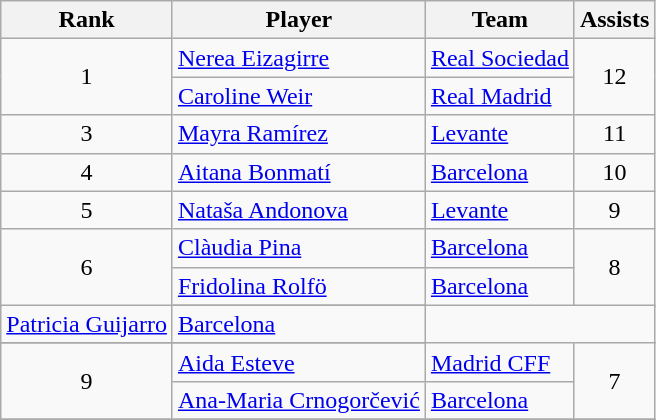<table class="wikitable" style="text-align:center">
<tr>
<th>Rank</th>
<th>Player</th>
<th>Team</th>
<th>Assists</th>
</tr>
<tr>
<td rowspan=2>1</td>
<td align="left"> <a href='#'>Nerea Eizagirre</a></td>
<td align="left"><a href='#'>Real Sociedad</a></td>
<td rowspan=2>12</td>
</tr>
<tr>
<td align="left"> <a href='#'>Caroline Weir</a></td>
<td align="left"><a href='#'>Real Madrid</a></td>
</tr>
<tr>
<td>3</td>
<td align="left"> <a href='#'>Mayra Ramírez</a></td>
<td align="left"><a href='#'>Levante</a></td>
<td>11</td>
</tr>
<tr>
<td>4</td>
<td align="left"> <a href='#'>Aitana Bonmatí</a></td>
<td align="left"><a href='#'>Barcelona</a></td>
<td>10</td>
</tr>
<tr>
<td>5</td>
<td align="left"> <a href='#'>Nataša Andonova</a></td>
<td align="left"><a href='#'>Levante</a></td>
<td>9</td>
</tr>
<tr>
<td rowspan=3>6</td>
<td align="left"> <a href='#'>Clàudia Pina</a></td>
<td align="left"><a href='#'>Barcelona</a></td>
<td rowspan=3>8</td>
</tr>
<tr>
<td align="left"> <a href='#'>Fridolina Rolfö</a></td>
<td align="left"><a href='#'>Barcelona</a></td>
</tr>
<tr>
</tr>
<tr>
<td align="left"> <a href='#'>Patricia Guijarro</a></td>
<td align="left"><a href='#'>Barcelona</a></td>
</tr>
<tr>
</tr>
<tr>
<td rowspan=2>9</td>
<td align="left"> <a href='#'>Aida Esteve</a></td>
<td align="left"><a href='#'>Madrid CFF</a></td>
<td rowspan=2>7</td>
</tr>
<tr>
<td align="left"> <a href='#'>Ana-Maria Crnogorčević</a></td>
<td align="left"><a href='#'>Barcelona</a></td>
</tr>
<tr>
</tr>
</table>
